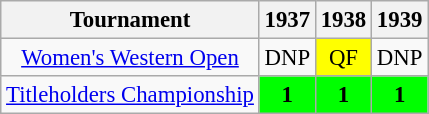<table class="wikitable" style="font-size:95%;text-align:center;">
<tr>
<th>Tournament</th>
<th>1937</th>
<th>1938</th>
<th>1939</th>
</tr>
<tr>
<td><a href='#'>Women's Western Open</a></td>
<td align="center">DNP</td>
<td align="center" style="background:yellow;">QF</td>
<td align="center">DNP</td>
</tr>
<tr>
<td><a href='#'>Titleholders Championship</a></td>
<td align="center" style="background:lime;"><strong>1</strong></td>
<td align="center" style="background:lime;"><strong>1</strong></td>
<td align="center" style="background:lime;"><strong>1</strong></td>
</tr>
</table>
